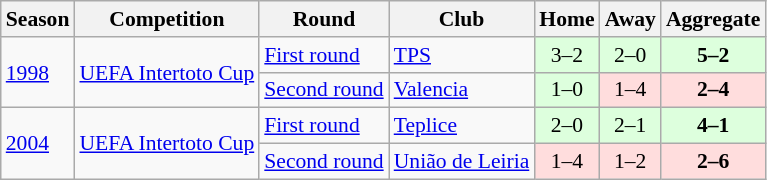<table class="wikitable mw-collapsible mw-collapsed" align=center cellspacing="0" cellpadding="3" style="border:1px solid #AAAAAA;font-size:90%">
<tr>
<th>Season</th>
<th>Competition</th>
<th>Round</th>
<th>Club</th>
<th>Home</th>
<th>Away</th>
<th>Aggregate</th>
</tr>
<tr>
<td rowspan="2"><a href='#'>1998</a></td>
<td rowspan="2"><a href='#'>UEFA Intertoto Cup</a></td>
<td rowspan="1"><a href='#'>First round</a></td>
<td> <a href='#'>TPS</a></td>
<td bgcolor="#ddffdd" style="text-align:center;">3–2</td>
<td bgcolor="#ddffdd" style="text-align:center;">2–0</td>
<td bgcolor="#ddffdd" style="text-align:center;"><strong>5–2</strong></td>
</tr>
<tr>
<td rowspan="1"><a href='#'>Second round</a></td>
<td> <a href='#'>Valencia</a></td>
<td bgcolor="#ddffdd" style="text-align:center;">1–0</td>
<td bgcolor="#ffdddd" style="text-align:center;">1–4</td>
<td bgcolor="#ffdddd" style="text-align:center;"><strong>2–4</strong></td>
</tr>
<tr>
<td rowspan="2"><a href='#'>2004</a></td>
<td rowspan="2"><a href='#'>UEFA Intertoto Cup</a></td>
<td rowspan="1"><a href='#'>First round</a></td>
<td> <a href='#'>Teplice</a></td>
<td bgcolor="#ddffdd" style="text-align:center;">2–0</td>
<td bgcolor="#ddffdd" style="text-align:center;">2–1</td>
<td bgcolor="#ddffdd" style="text-align:center;"><strong>4–1</strong></td>
</tr>
<tr>
<td rowspan="1"><a href='#'>Second round</a></td>
<td> <a href='#'>União de Leiria</a></td>
<td bgcolor="#ffdddd" style="text-align:center;">1–4</td>
<td bgcolor="#ffdddd" style="text-align:center;">1–2</td>
<td bgcolor="#ffdddd" style="text-align:center;"><strong>2–6</strong></td>
</tr>
</table>
